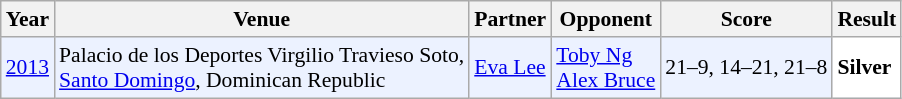<table class="sortable wikitable" style="font-size: 90%;">
<tr>
<th>Year</th>
<th>Venue</th>
<th>Partner</th>
<th>Opponent</th>
<th>Score</th>
<th>Result</th>
</tr>
<tr style="background:#ECF2FF">
<td align="center"><a href='#'>2013</a></td>
<td align="left">Palacio de los Deportes Virgilio Travieso Soto,<br><a href='#'>Santo Domingo</a>, Dominican Republic</td>
<td align="left"> <a href='#'>Eva Lee</a></td>
<td align="left"> <a href='#'>Toby Ng</a><br> <a href='#'>Alex Bruce</a></td>
<td align="left">21–9, 14–21, 21–8</td>
<td style="text-align:left; background:white"> <strong>Silver</strong></td>
</tr>
</table>
